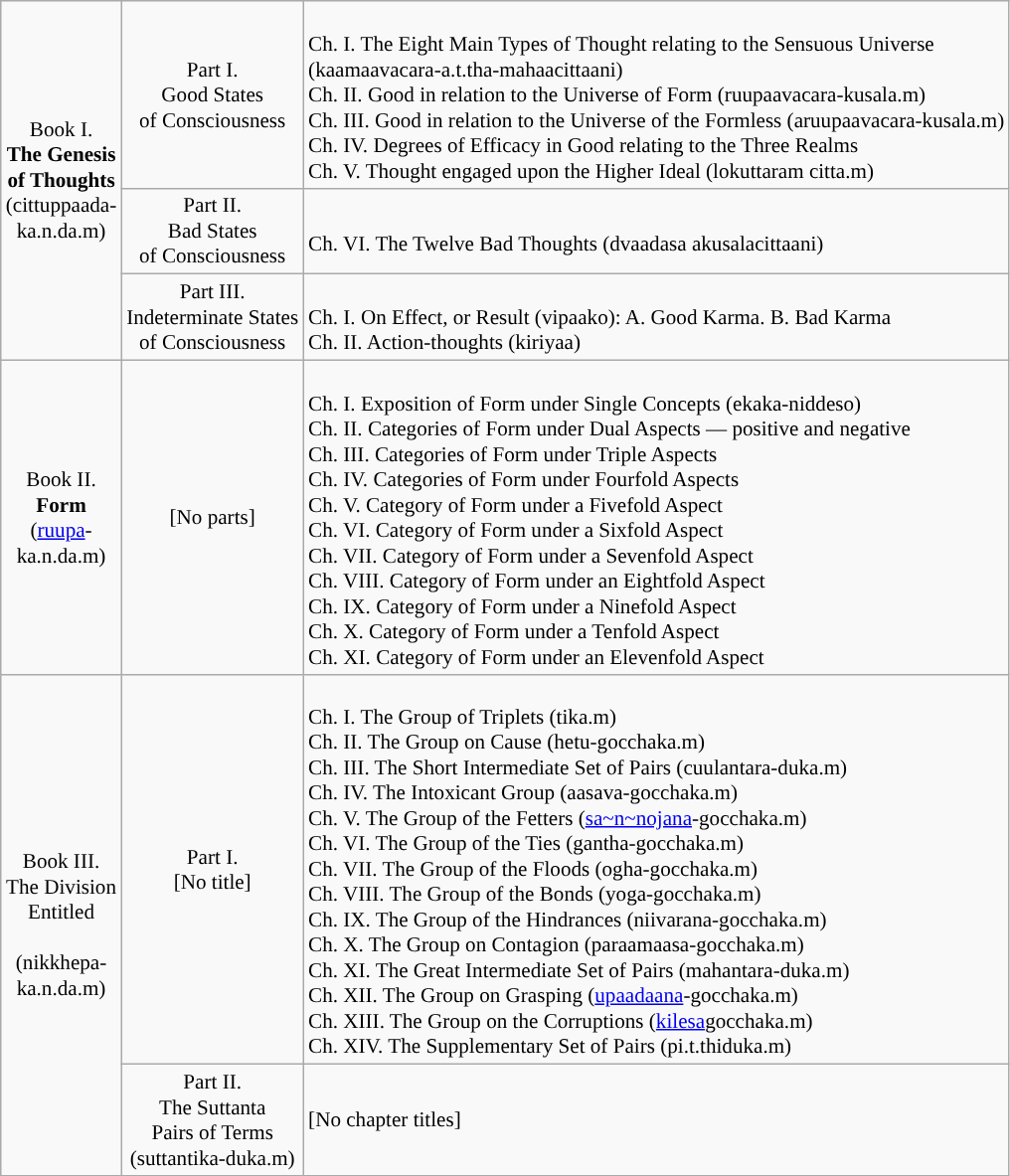<table class="wikitable" style="text-align:left; font-size:88%; margin-left:1em">
<tr>
<td rowspan="3" style="text-align:center;"><span>Book I.<br><strong>The Genesis</strong><br><strong>of Thoughts</strong><br>(cittuppaada-<br>ka.n.da.m)</span></td>
<td style="text-align:center"><span>Part I.<br>Good States<br>of Consciousness</span></td>
<td><br>Ch. I.    The Eight Main Types of Thought relating to the Sensuous Universe<br>(kaamaavacara-a.t.tha-mahaacittaani)<br>
Ch. II.   Good in relation to the Universe of Form (ruupaavacara-kusala.m)<br>
Ch. III.  Good in relation to the Universe of the Formless (aruupaavacara-kusala.m)<br>
Ch. IV.   Degrees of Efficacy in Good relating to the Three Realms<br>
Ch. V.    Thought engaged upon the Higher Ideal (lokuttaram citta.m)</td>
</tr>
<tr>
<td style="text-align:center"><span>Part II.<br>Bad States<br>of Consciousness</span></td>
<td><br>Ch. VI.   The Twelve Bad Thoughts (dvaadasa akusalacittaani)</td>
</tr>
<tr>
<td style="text-align:center"><span>Part III.<br>Indeterminate States<br>of Consciousness</span></td>
<td><br>Ch. I.    On Effect, or Result (vipaako): A. Good Karma. B. Bad Karma<br>
Ch. II.   Action-thoughts (kiriyaa)</td>
</tr>
<tr>
<td rowspan="1" style="text-align:center;"><span>Book II.<br><strong>Form</strong><br>(<a href='#'>ruupa</a>-<br>ka.n.da.m)</span></td>
<td style="text-align:center"><span>[No parts]</span><br></td>
<td><br>Ch. I.    Exposition of Form under Single Concepts (ekaka-niddeso)<br>
Ch. II.   Categories of Form under Dual Aspects — positive and negative<br>
Ch. III.  Categories of Form under Triple Aspects<br>
Ch. IV.   Categories of Form under Fourfold Aspects<br>
Ch. V.    Category of Form under a Fivefold Aspect<br>
Ch. VI.   Category of Form under a Sixfold Aspect<br>
Ch. VII.  Category of Form under a Sevenfold Aspect<br>
Ch. VIII. Category of Form under an Eightfold Aspect<br>
Ch. IX.   Category of Form under a Ninefold Aspect<br>
Ch. X.    Category of Form under a Tenfold Aspect<br>
Ch. XI.   Category of Form under an Elevenfold Aspect</td>
</tr>
<tr>
<td rowspan="2" style="text-align:center;"><span>Book III.<br>The Division<br>Entitled<br><strong></strong><br>(nikkhepa-<br>ka.n.da.m)</span></td>
<td style="text-align:center"><span>Part I.<br>[No title]</span></td>
<td><br>Ch. I.    The Group of Triplets (tika.m)<br>
Ch. II.   The Group on Cause (hetu-gocchaka.m)<br>
Ch. III.  The Short Intermediate Set of Pairs (cuulantara-duka.m)<br>
Ch. IV.   The Intoxicant Group (aasava-gocchaka.m)<br>
Ch. V.    The Group of the Fetters (<a href='#'>sa~n~nojana</a>-gocchaka.m)<br>
Ch. VI.   The Group of the Ties (gantha-gocchaka.m)<br>
Ch. VII.  The Group of the Floods (ogha-gocchaka.m)<br>
Ch. VIII. The Group of the Bonds (yoga-gocchaka.m)<br>
Ch. IX.   The Group of the Hindrances (niivarana-gocchaka.m)<br>
Ch. X.    The Group on Contagion (paraamaasa-gocchaka.m)<br>
Ch. XI.   The Great Intermediate Set of Pairs (mahantara-duka.m)<br>
Ch. XII.  The Group on Grasping (<a href='#'>upaadaana</a>-gocchaka.m)<br>
Ch. XIII. The Group on the Corruptions (<a href='#'>kilesa</a>gocchaka.m)<br>
Ch. XIV.  The Supplementary Set of Pairs (pi.t.thiduka.m)</td>
</tr>
<tr>
<td style="text-align:center"><span>Part II.<br>The Suttanta<br>Pairs of Terms<br>(suttantika-duka.m)</span></td>
<td>[No chapter titles]<br></td>
</tr>
</table>
